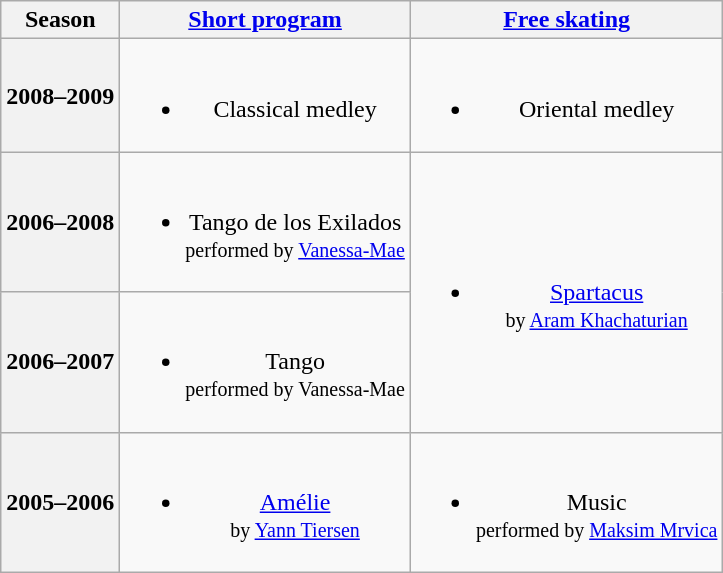<table class=wikitable style=text-align:center>
<tr>
<th>Season</th>
<th><a href='#'>Short program</a></th>
<th><a href='#'>Free skating</a></th>
</tr>
<tr>
<th>2008–2009 <br> </th>
<td><br><ul><li>Classical medley</li></ul></td>
<td><br><ul><li>Oriental medley</li></ul></td>
</tr>
<tr>
<th>2006–2008 <br> </th>
<td><br><ul><li>Tango de los Exilados <br><small> performed by <a href='#'>Vanessa-Mae</a> </small></li></ul></td>
<td rowspan=2><br><ul><li><a href='#'>Spartacus</a> <br><small> by <a href='#'>Aram Khachaturian</a> </small></li></ul></td>
</tr>
<tr>
<th>2006–2007 <br> </th>
<td><br><ul><li>Tango <br><small> performed by Vanessa-Mae </small></li></ul></td>
</tr>
<tr>
<th>2005–2006 <br> </th>
<td><br><ul><li><a href='#'>Amélie</a> <br><small> by <a href='#'>Yann Tiersen</a> </small></li></ul></td>
<td><br><ul><li>Music <br><small> performed by <a href='#'>Maksim Mrvica</a> </small></li></ul></td>
</tr>
</table>
